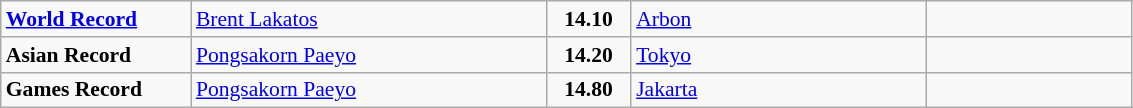<table class="nowrap wikitable" style="font-size:90%">
<tr>
<td width="120"><strong><a href='#'>World Record</a></strong></td>
<td width="230"> <a href='#'>Brent Lakatos</a></td>
<td align="center" width="50"><strong>14.10</strong></td>
<td width="190"> <a href='#'>Arbon</a></td>
<td align="right" width="130"></td>
</tr>
<tr>
<td><strong>Asian Record</strong></td>
<td> <a href='#'>Pongsakorn Paeyo</a></td>
<td align="center"><strong>14.20</strong></td>
<td> <a href='#'>Tokyo</a></td>
<td align="right"></td>
</tr>
<tr>
<td><strong>Games Record</strong></td>
<td> <a href='#'>Pongsakorn Paeyo</a></td>
<td align="center"><strong>14.80</strong></td>
<td> <a href='#'>Jakarta</a></td>
<td align="right"></td>
</tr>
</table>
